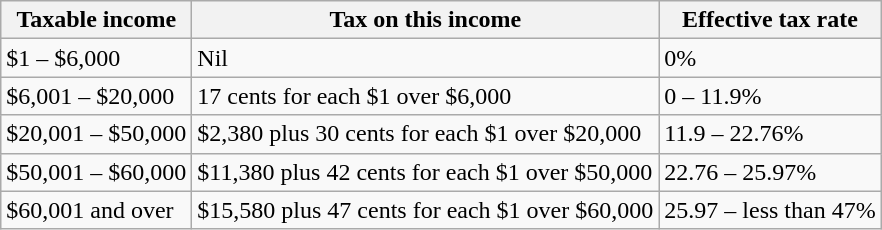<table class="wikitable">
<tr>
<th>Taxable income</th>
<th>Tax on this income</th>
<th>Effective tax rate</th>
</tr>
<tr>
<td>$1 – $6,000</td>
<td>Nil</td>
<td>0%</td>
</tr>
<tr>
<td>$6,001 – $20,000</td>
<td>17 cents for each $1 over $6,000</td>
<td>0 – 11.9%</td>
</tr>
<tr>
<td>$20,001 – $50,000</td>
<td>$2,380 plus 30 cents for each $1 over $20,000</td>
<td>11.9 – 22.76%</td>
</tr>
<tr>
<td>$50,001 – $60,000</td>
<td>$11,380 plus 42 cents for each $1 over $50,000</td>
<td>22.76 – 25.97%</td>
</tr>
<tr>
<td>$60,001 and over</td>
<td>$15,580 plus 47 cents for each $1 over $60,000</td>
<td>25.97 – less than 47%</td>
</tr>
</table>
